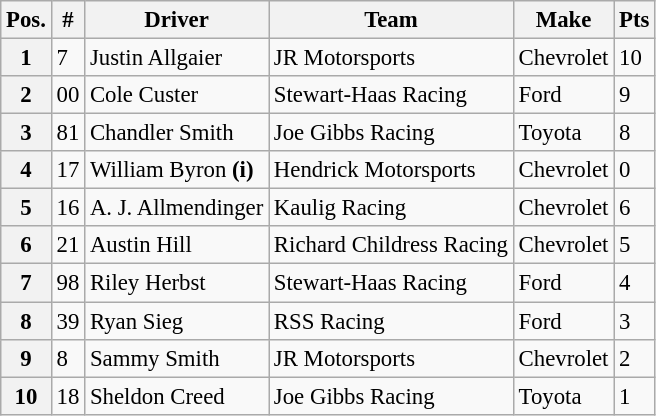<table class="wikitable" style="font-size:95%">
<tr>
<th>Pos.</th>
<th>#</th>
<th>Driver</th>
<th>Team</th>
<th>Make</th>
<th>Pts</th>
</tr>
<tr>
<th>1</th>
<td>7</td>
<td>Justin Allgaier</td>
<td>JR Motorsports</td>
<td>Chevrolet</td>
<td>10</td>
</tr>
<tr>
<th>2</th>
<td>00</td>
<td>Cole Custer</td>
<td>Stewart-Haas Racing</td>
<td>Ford</td>
<td>9</td>
</tr>
<tr>
<th>3</th>
<td>81</td>
<td>Chandler Smith</td>
<td>Joe Gibbs Racing</td>
<td>Toyota</td>
<td>8</td>
</tr>
<tr>
<th>4</th>
<td>17</td>
<td>William Byron <strong>(i)</strong></td>
<td>Hendrick Motorsports</td>
<td>Chevrolet</td>
<td>0</td>
</tr>
<tr>
<th>5</th>
<td>16</td>
<td>A. J. Allmendinger</td>
<td>Kaulig Racing</td>
<td>Chevrolet</td>
<td>6</td>
</tr>
<tr>
<th>6</th>
<td>21</td>
<td>Austin Hill</td>
<td>Richard Childress Racing</td>
<td>Chevrolet</td>
<td>5</td>
</tr>
<tr>
<th>7</th>
<td>98</td>
<td>Riley Herbst</td>
<td>Stewart-Haas Racing</td>
<td>Ford</td>
<td>4</td>
</tr>
<tr>
<th>8</th>
<td>39</td>
<td>Ryan Sieg</td>
<td>RSS Racing</td>
<td>Ford</td>
<td>3</td>
</tr>
<tr>
<th>9</th>
<td>8</td>
<td>Sammy Smith</td>
<td>JR Motorsports</td>
<td>Chevrolet</td>
<td>2</td>
</tr>
<tr>
<th>10</th>
<td>18</td>
<td>Sheldon Creed</td>
<td>Joe Gibbs Racing</td>
<td>Toyota</td>
<td>1</td>
</tr>
</table>
